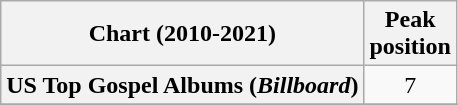<table class="wikitable sortable plainrowheaders" style="text-align:center">
<tr>
<th scope="col">Chart (2010-2021)</th>
<th scope="col">Peak<br>position</th>
</tr>
<tr>
<th scope="row">US Top Gospel Albums (<em>Billboard</em>)</th>
<td align="center">7</td>
</tr>
<tr>
</tr>
</table>
